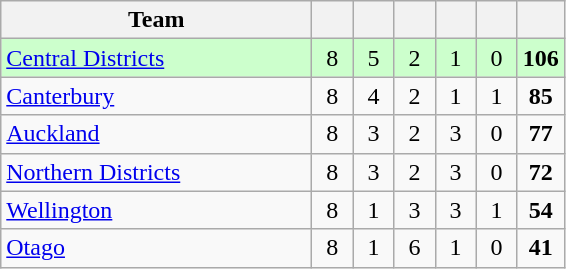<table class="wikitable" style="text-align:center">
<tr>
<th style="width:200px">Team</th>
<th width="20"></th>
<th width="20"></th>
<th width="20"></th>
<th width="20"></th>
<th width="20"></th>
<th width="20"></th>
</tr>
<tr style="background:#cfc">
<td style="text-align:left;"><a href='#'>Central Districts</a></td>
<td>8</td>
<td>5</td>
<td>2</td>
<td>1</td>
<td>0</td>
<td><strong>106</strong></td>
</tr>
<tr>
<td style="text-align:left;"><a href='#'>Canterbury</a></td>
<td>8</td>
<td>4</td>
<td>2</td>
<td>1</td>
<td>1</td>
<td><strong>85</strong></td>
</tr>
<tr>
<td style="text-align:left;"><a href='#'>Auckland</a></td>
<td>8</td>
<td>3</td>
<td>2</td>
<td>3</td>
<td>0</td>
<td><strong>77</strong></td>
</tr>
<tr>
<td style="text-align:left;"><a href='#'>Northern Districts</a></td>
<td>8</td>
<td>3</td>
<td>2</td>
<td>3</td>
<td>0</td>
<td><strong>72</strong></td>
</tr>
<tr>
<td style="text-align:left;"><a href='#'>Wellington</a></td>
<td>8</td>
<td>1</td>
<td>3</td>
<td>3</td>
<td>1</td>
<td><strong>54</strong></td>
</tr>
<tr>
<td style="text-align:left;"><a href='#'>Otago</a></td>
<td>8</td>
<td>1</td>
<td>6</td>
<td>1</td>
<td>0</td>
<td><strong>41</strong></td>
</tr>
</table>
